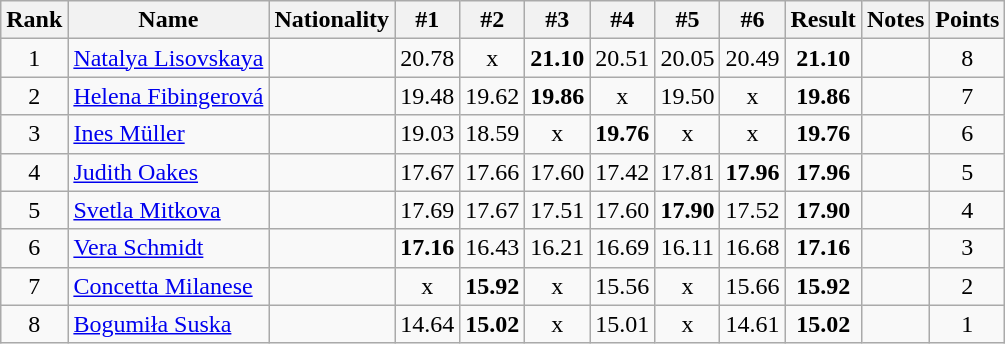<table class="wikitable sortable" style="text-align:center">
<tr>
<th>Rank</th>
<th>Name</th>
<th>Nationality</th>
<th>#1</th>
<th>#2</th>
<th>#3</th>
<th>#4</th>
<th>#5</th>
<th>#6</th>
<th>Result</th>
<th>Notes</th>
<th>Points</th>
</tr>
<tr>
<td>1</td>
<td align=left><a href='#'>Natalya Lisovskaya</a></td>
<td align=left></td>
<td>20.78</td>
<td>x</td>
<td><strong>21.10</strong></td>
<td>20.51</td>
<td>20.05</td>
<td>20.49</td>
<td><strong>21.10</strong></td>
<td></td>
<td>8</td>
</tr>
<tr>
<td>2</td>
<td align=left><a href='#'>Helena Fibingerová</a></td>
<td align=left></td>
<td>19.48</td>
<td>19.62</td>
<td><strong>19.86</strong></td>
<td>x</td>
<td>19.50</td>
<td>x</td>
<td><strong>19.86</strong></td>
<td></td>
<td>7</td>
</tr>
<tr>
<td>3</td>
<td align=left><a href='#'>Ines Müller</a></td>
<td align=left></td>
<td>19.03</td>
<td>18.59</td>
<td>x</td>
<td><strong>19.76</strong></td>
<td>x</td>
<td>x</td>
<td><strong>19.76</strong></td>
<td></td>
<td>6</td>
</tr>
<tr>
<td>4</td>
<td align=left><a href='#'>Judith Oakes</a></td>
<td align=left></td>
<td>17.67</td>
<td>17.66</td>
<td>17.60</td>
<td>17.42</td>
<td>17.81</td>
<td><strong>17.96</strong></td>
<td><strong>17.96</strong></td>
<td></td>
<td>5</td>
</tr>
<tr>
<td>5</td>
<td align=left><a href='#'>Svetla Mitkova</a></td>
<td align=left></td>
<td>17.69</td>
<td>17.67</td>
<td>17.51</td>
<td>17.60</td>
<td><strong>17.90</strong></td>
<td>17.52</td>
<td><strong>17.90</strong></td>
<td></td>
<td>4</td>
</tr>
<tr>
<td>6</td>
<td align=left><a href='#'>Vera Schmidt</a></td>
<td align=left></td>
<td><strong>17.16</strong></td>
<td>16.43</td>
<td>16.21</td>
<td>16.69</td>
<td>16.11</td>
<td>16.68</td>
<td><strong>17.16</strong></td>
<td></td>
<td>3</td>
</tr>
<tr>
<td>7</td>
<td align=left><a href='#'>Concetta Milanese</a></td>
<td align=left></td>
<td>x</td>
<td><strong>15.92</strong></td>
<td>x</td>
<td>15.56</td>
<td>x</td>
<td>15.66</td>
<td><strong>15.92</strong></td>
<td></td>
<td>2</td>
</tr>
<tr>
<td>8</td>
<td align=left><a href='#'>Bogumiła Suska</a></td>
<td align=left></td>
<td>14.64</td>
<td><strong>15.02</strong></td>
<td>x</td>
<td>15.01</td>
<td>x</td>
<td>14.61</td>
<td><strong>15.02</strong></td>
<td></td>
<td>1</td>
</tr>
</table>
